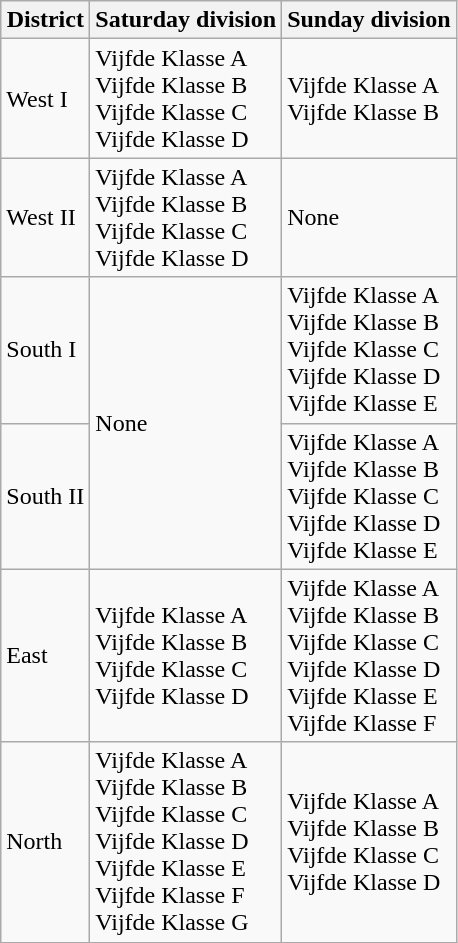<table class="wikitable">
<tr>
<th>District</th>
<th>Saturday division</th>
<th>Sunday division</th>
</tr>
<tr>
<td>West I</td>
<td>Vijfde Klasse A<br>Vijfde Klasse B<br>Vijfde Klasse C<br>Vijfde Klasse D</td>
<td>Vijfde Klasse A<br>Vijfde Klasse B</td>
</tr>
<tr>
<td>West II</td>
<td>Vijfde Klasse A<br>Vijfde Klasse B<br>Vijfde Klasse C<br>Vijfde Klasse D</td>
<td>None</td>
</tr>
<tr>
<td>South I</td>
<td rowspan=2>None</td>
<td>Vijfde Klasse A<br>Vijfde Klasse B<br>Vijfde Klasse C<br>Vijfde Klasse D<br>Vijfde Klasse E</td>
</tr>
<tr>
<td>South II</td>
<td>Vijfde Klasse A<br>Vijfde Klasse B<br>Vijfde Klasse C<br>Vijfde Klasse D<br>Vijfde Klasse E</td>
</tr>
<tr>
<td>East</td>
<td>Vijfde Klasse A<br>Vijfde Klasse B<br>Vijfde Klasse C<br>Vijfde Klasse D</td>
<td>Vijfde Klasse A<br>Vijfde Klasse B<br>Vijfde Klasse C<br>Vijfde Klasse D<br>Vijfde Klasse E<br>Vijfde Klasse F</td>
</tr>
<tr>
<td>North</td>
<td>Vijfde Klasse A<br>Vijfde Klasse B<br>Vijfde Klasse C<br>Vijfde Klasse D<br>Vijfde Klasse E<br>Vijfde Klasse F<br>Vijfde Klasse G</td>
<td>Vijfde Klasse A<br>Vijfde Klasse B<br>Vijfde Klasse C<br>Vijfde Klasse D</td>
</tr>
</table>
